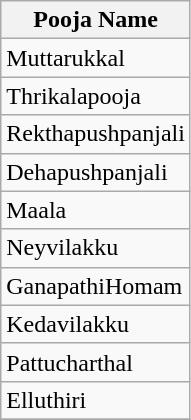<table class="wikitable sortable">
<tr>
<th>Pooja Name</th>
</tr>
<tr>
<td>Muttarukkal</td>
</tr>
<tr>
<td>Thrikalapooja</td>
</tr>
<tr>
<td>Rekthapushpanjali</td>
</tr>
<tr>
<td>Dehapushpanjali</td>
</tr>
<tr>
<td>Maala</td>
</tr>
<tr>
<td>Neyvilakku</td>
</tr>
<tr>
<td>GanapathiHomam</td>
</tr>
<tr>
<td>Kedavilakku</td>
</tr>
<tr>
<td>Pattucharthal</td>
</tr>
<tr>
<td>Elluthiri</td>
</tr>
<tr>
</tr>
</table>
